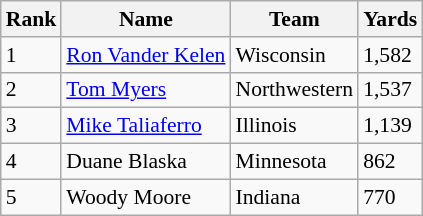<table class="wikitable" style="font-size: 90%">
<tr>
<th>Rank</th>
<th>Name</th>
<th>Team</th>
<th>Yards</th>
</tr>
<tr>
<td>1</td>
<td><a href='#'>Ron Vander Kelen</a></td>
<td>Wisconsin</td>
<td>1,582</td>
</tr>
<tr>
<td>2</td>
<td><a href='#'>Tom Myers</a></td>
<td>Northwestern</td>
<td>1,537</td>
</tr>
<tr>
<td>3</td>
<td><a href='#'>Mike Taliaferro</a></td>
<td>Illinois</td>
<td>1,139</td>
</tr>
<tr>
<td>4</td>
<td>Duane Blaska</td>
<td>Minnesota</td>
<td>862</td>
</tr>
<tr>
<td>5</td>
<td>Woody Moore</td>
<td>Indiana</td>
<td>770</td>
</tr>
</table>
